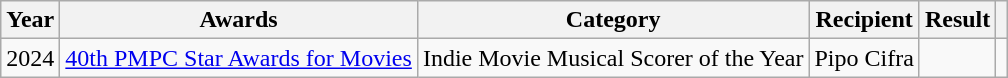<table class="wikitable sortable plainrowheaders">
<tr>
<th>Year</th>
<th>Awards</th>
<th>Category</th>
<th>Recipient</th>
<th>Result</th>
<th scope="col" class="unsortable"></th>
</tr>
<tr>
<td>2024</td>
<td><a href='#'>40th PMPC Star Awards for Movies</a></td>
<td>Indie Movie Musical Scorer of the Year</td>
<td>Pipo Cifra</td>
<td></td>
<td></td>
</tr>
</table>
